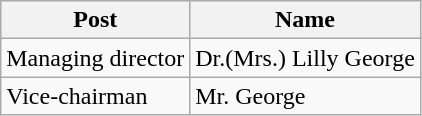<table class="wikitable">
<tr>
<th>Post</th>
<th>Name</th>
</tr>
<tr>
<td>Managing director</td>
<td>Dr.(Mrs.) Lilly George</td>
</tr>
<tr>
<td>Vice-chairman</td>
<td>Mr. George</td>
</tr>
</table>
